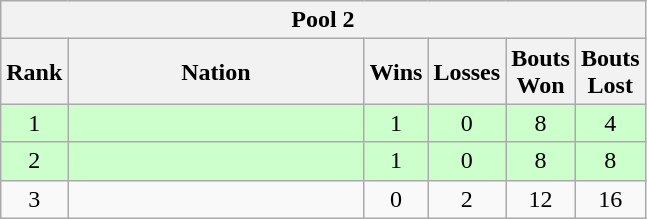<table class="wikitable" style="text-align:center">
<tr>
<th colspan=6 align=center><strong>Pool 2</strong></th>
</tr>
<tr>
<th width="20">Rank</th>
<th width="190">Nation</th>
<th width="20">Wins</th>
<th width="20">Losses</th>
<th width="20">Bouts Won</th>
<th width="20">Bouts Lost</th>
</tr>
<tr bgcolor=ccffcc>
<td>1</td>
<td align=left></td>
<td>1</td>
<td>0</td>
<td>8</td>
<td>4</td>
</tr>
<tr bgcolor=ccffcc>
<td>2</td>
<td align=left></td>
<td>1</td>
<td>0</td>
<td>8</td>
<td>8</td>
</tr>
<tr>
<td>3</td>
<td align=left></td>
<td>0</td>
<td>2</td>
<td>12</td>
<td>16</td>
</tr>
</table>
